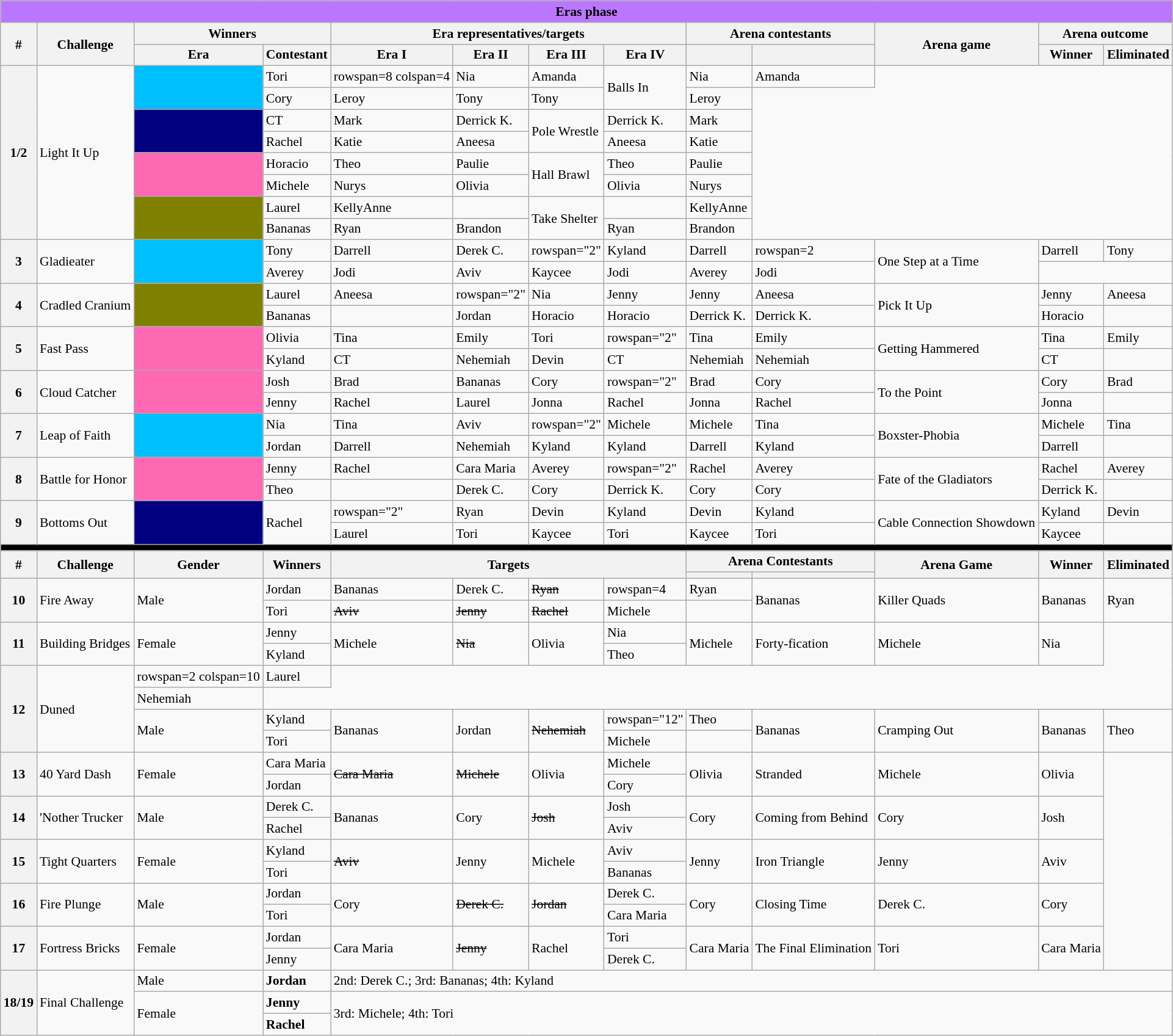<table class="wikitable" style="font-size:90%; white-space:nowrap">
<tr>
<th style="background:#BB76FF" colspan="13">Eras phase</th>
</tr>
<tr>
<th rowspan="2">#</th>
<th rowspan="2">Challenge</th>
<th colspan="2">Winners</th>
<th colspan="4">Era representatives/targets</th>
<th colspan="2">Arena contestants</th>
<th rowspan="2">Arena game</th>
<th colspan="2">Arena outcome</th>
</tr>
<tr>
<th>Era</th>
<th>Contestant</th>
<th>Era I</th>
<th>Era II</th>
<th>Era III</th>
<th>Era IV</th>
<th></th>
<th></th>
<th>Winner</th>
<th>Eliminated</th>
</tr>
<tr>
<th rowspan="8">1/2</th>
<td rowspan="8">Light It Up</td>
<td rowspan="2" bgcolor="deepskyblue"></td>
<td>Tori</td>
<td>rowspan=8 colspan=4 </td>
<td>Nia</td>
<td>Amanda</td>
<td rowspan="2">Balls In</td>
<td>Nia</td>
<td>Amanda</td>
</tr>
<tr>
<td>Cory</td>
<td>Leroy</td>
<td>Tony</td>
<td>Tony</td>
<td>Leroy</td>
</tr>
<tr>
<td rowspan="2" bgcolor="navy"></td>
<td>CT</td>
<td>Mark</td>
<td>Derrick K.</td>
<td rowspan="2">Pole Wrestle</td>
<td>Derrick K.</td>
<td>Mark</td>
</tr>
<tr>
<td>Rachel</td>
<td>Katie</td>
<td>Aneesa</td>
<td>Aneesa</td>
<td>Katie</td>
</tr>
<tr>
<td rowspan="2" bgcolor="hotpink"></td>
<td>Horacio</td>
<td>Theo</td>
<td>Paulie</td>
<td rowspan="2">Hall Brawl</td>
<td>Theo</td>
<td>Paulie</td>
</tr>
<tr>
<td>Michele</td>
<td>Nurys</td>
<td>Olivia</td>
<td>Olivia</td>
<td>Nurys</td>
</tr>
<tr>
<td rowspan="2" bgcolor="olive"></td>
<td>Laurel</td>
<td>KellyAnne</td>
<td></td>
<td rowspan="2">Take Shelter</td>
<td></td>
<td>KellyAnne</td>
</tr>
<tr>
<td>Bananas</td>
<td>Ryan</td>
<td>Brandon</td>
<td>Ryan</td>
<td>Brandon</td>
</tr>
<tr>
<th rowspan="2">3</th>
<td rowspan="2">Gladieater</td>
<td rowspan="2" bgcolor="deepskyblue"></td>
<td>Tony</td>
<td>Darrell</td>
<td>Derek C.</td>
<td>rowspan="2" </td>
<td>Kyland</td>
<td>Darrell</td>
<td>rowspan=2 </td>
<td rowspan="2">One Step at a Time</td>
<td>Darrell</td>
<td>Tony</td>
</tr>
<tr>
<td>Averey</td>
<td>Jodi</td>
<td>Aviv</td>
<td>Kaycee</td>
<td>Jodi</td>
<td>Averey</td>
<td>Jodi</td>
</tr>
<tr>
<th rowspan="2">4</th>
<td rowspan="2">Cradled Cranium</td>
<td rowspan="2" bgcolor="olive"></td>
<td>Laurel</td>
<td>Aneesa</td>
<td>rowspan="2" </td>
<td>Nia</td>
<td>Jenny</td>
<td>Jenny</td>
<td>Aneesa</td>
<td rowspan="2">Pick It Up</td>
<td>Jenny</td>
<td>Aneesa</td>
</tr>
<tr>
<td>Bananas</td>
<td></td>
<td>Jordan</td>
<td>Horacio</td>
<td>Horacio</td>
<td>Derrick K.</td>
<td>Derrick K.</td>
<td>Horacio</td>
</tr>
<tr>
<th rowspan="2">5</th>
<td rowspan="2">Fast Pass</td>
<td rowspan="2" bgcolor="hotpink"></td>
<td>Olivia</td>
<td>Tina</td>
<td>Emily</td>
<td>Tori</td>
<td>rowspan="2" </td>
<td>Tina</td>
<td>Emily</td>
<td rowspan="2">Getting Hammered</td>
<td>Tina</td>
<td>Emily</td>
</tr>
<tr>
<td>Kyland</td>
<td>CT</td>
<td>Nehemiah</td>
<td>Devin</td>
<td>CT</td>
<td>Nehemiah</td>
<td>Nehemiah</td>
<td>CT</td>
</tr>
<tr>
<th rowspan="2">6</th>
<td rowspan="2">Cloud Catcher</td>
<td rowspan="2" bgcolor="hotpink"></td>
<td>Josh</td>
<td>Brad</td>
<td>Bananas</td>
<td>Cory</td>
<td>rowspan="2" </td>
<td>Brad</td>
<td>Cory</td>
<td rowspan="2">To the Point</td>
<td>Cory</td>
<td>Brad</td>
</tr>
<tr>
<td>Jenny</td>
<td>Rachel</td>
<td>Laurel</td>
<td>Jonna</td>
<td>Rachel</td>
<td>Jonna</td>
<td>Rachel</td>
<td>Jonna</td>
</tr>
<tr>
<th rowspan="2">7</th>
<td rowspan="2">Leap of Faith</td>
<td rowspan="2" bgcolor="deepskyblue"></td>
<td>Nia</td>
<td>Tina</td>
<td>Aviv</td>
<td>rowspan="2" </td>
<td>Michele</td>
<td>Michele</td>
<td>Tina</td>
<td rowspan="2">Boxster-Phobia</td>
<td>Michele</td>
<td>Tina</td>
</tr>
<tr>
<td>Jordan</td>
<td>Darrell</td>
<td>Nehemiah</td>
<td>Kyland</td>
<td>Kyland</td>
<td>Darrell</td>
<td>Kyland</td>
<td>Darrell</td>
</tr>
<tr>
<th rowspan="2">8</th>
<td rowspan="2">Battle for Honor</td>
<td rowspan="2" bgcolor="hotpink"></td>
<td>Jenny</td>
<td>Rachel</td>
<td>Cara Maria</td>
<td>Averey</td>
<td>rowspan="2" </td>
<td>Rachel</td>
<td>Averey</td>
<td rowspan="2">Fate of the Gladiators</td>
<td>Rachel</td>
<td>Averey</td>
</tr>
<tr>
<td>Theo</td>
<td></td>
<td>Derek C.</td>
<td>Cory</td>
<td>Derrick K.</td>
<td>Cory</td>
<td>Cory</td>
<td>Derrick K.</td>
</tr>
<tr>
<th rowspan="2">9</th>
<td rowspan="2">Bottoms Out</td>
<td rowspan="2" bgcolor="navy"></td>
<td rowspan=2>Rachel</td>
<td>rowspan="2" </td>
<td>Ryan</td>
<td>Devin</td>
<td>Kyland</td>
<td>Devin</td>
<td>Kyland</td>
<td rowspan="2">Cable Connection Showdown</td>
<td>Kyland</td>
<td>Devin</td>
</tr>
<tr>
<td>Laurel</td>
<td>Tori</td>
<td>Kaycee</td>
<td>Tori</td>
<td>Kaycee</td>
<td>Tori</td>
<td>Kaycee</td>
</tr>
<tr>
<th style="background:#000000"  colspan="13"></th>
</tr>
<tr>
<th rowspan="2">#</th>
<th rowspan="2">Challenge</th>
<th rowspan="2">Gender</th>
<th rowspan="2">Winners</th>
<th colspan="4" rowspan="2">Targets</th>
<th colspan="2">Arena Contestants</th>
<th rowspan="2">Arena Game</th>
<th rowspan="2">Winner</th>
<th rowspan="2">Eliminated</th>
</tr>
<tr>
<th></th>
<th></th>
</tr>
<tr>
<th rowspan="2">10</th>
<td rowspan="2">Fire Away</td>
<td rowspan="2">Male</td>
<td>Jordan</td>
<td>Bananas</td>
<td>Derek C.</td>
<td><s>Ryan</s></td>
<td>rowspan=4 </td>
<td>Ryan</td>
<td rowspan="2">Bananas</td>
<td rowspan="2">Killer Quads</td>
<td rowspan="2">Bananas</td>
<td rowspan="2">Ryan</td>
</tr>
<tr>
<td>Tori</td>
<td><s>Aviv</s></td>
<td><s>Jenny</s></td>
<td><s>Rachel</s></td>
<td>Michele</td>
</tr>
<tr>
<th rowspan="2">11</th>
<td rowspan="2">Building Bridges</td>
<td rowspan="2">Female</td>
<td>Jenny</td>
<td rowspan="2">Michele</td>
<td rowspan="2"><s>Nia</s></td>
<td rowspan="2">Olivia</td>
<td>Nia</td>
<td rowspan="2">Michele</td>
<td rowspan="2">Forty-fication</td>
<td rowspan="2">Michele</td>
<td rowspan="2">Nia</td>
</tr>
<tr>
<td>Kyland</td>
<td>Theo</td>
</tr>
<tr>
<th rowspan="4">12</th>
<td rowspan="4">Duned</td>
<td>rowspan=2 colspan=10 </td>
<td>Laurel</td>
</tr>
<tr>
<td>Nehemiah</td>
</tr>
<tr>
<td rowspan="2">Male</td>
<td>Kyland</td>
<td rowspan="2">Bananas</td>
<td rowspan="2">Jordan</td>
<td rowspan="2"><s>Nehemiah</s></td>
<td>rowspan="12" </td>
<td>Theo</td>
<td rowspan="2">Bananas</td>
<td rowspan="2">Cramping Out</td>
<td rowspan="2">Bananas</td>
<td rowspan="2">Theo</td>
</tr>
<tr>
<td>Tori</td>
<td>Michele</td>
</tr>
<tr>
<th rowspan="2">13</th>
<td rowspan="2">40 Yard Dash</td>
<td rowspan="2">Female</td>
<td>Cara Maria</td>
<td rowspan="2"><s>Cara Maria</s></td>
<td rowspan="2"><s>Michele</s></td>
<td rowspan="2">Olivia</td>
<td>Michele</td>
<td rowspan="2">Olivia</td>
<td rowspan="2">Stranded</td>
<td rowspan="2">Michele</td>
<td rowspan="2">Olivia</td>
</tr>
<tr>
<td>Jordan</td>
<td>Cory</td>
</tr>
<tr>
<th rowspan="2">14</th>
<td rowspan="2">'Nother Trucker</td>
<td rowspan="2">Male</td>
<td>Derek C.</td>
<td rowspan="2">Bananas</td>
<td rowspan="2">Cory</td>
<td rowspan="2"><s>Josh</s></td>
<td>Josh</td>
<td rowspan="2">Cory</td>
<td rowspan="2">Coming from Behind</td>
<td rowspan="2">Cory</td>
<td rowspan="2">Josh</td>
</tr>
<tr>
<td>Rachel</td>
<td>Aviv</td>
</tr>
<tr>
<th rowspan="2">15</th>
<td rowspan="2">Tight Quarters</td>
<td rowspan="2">Female</td>
<td>Kyland</td>
<td rowspan="2"><s>Aviv</s></td>
<td rowspan="2">Jenny</td>
<td rowspan="2">Michele</td>
<td>Aviv</td>
<td rowspan="2">Jenny</td>
<td rowspan="2">Iron Triangle</td>
<td rowspan="2">Jenny</td>
<td rowspan="2">Aviv</td>
</tr>
<tr>
<td>Tori</td>
<td>Bananas</td>
</tr>
<tr>
<th rowspan="2">16</th>
<td rowspan="2">Fire Plunge</td>
<td rowspan="2">Male</td>
<td>Jordan</td>
<td rowspan="2">Cory</td>
<td rowspan="2"><s>Derek C.</s></td>
<td rowspan="2"><s>Jordan</s></td>
<td>Derek C.</td>
<td rowspan="2">Cory</td>
<td rowspan="2">Closing Time</td>
<td rowspan="2">Derek C.</td>
<td rowspan="2">Cory</td>
</tr>
<tr>
<td>Tori</td>
<td>Cara Maria</td>
</tr>
<tr>
<th rowspan="2">17</th>
<td rowspan="2">Fortress Bricks</td>
<td rowspan="2">Female</td>
<td>Jordan</td>
<td rowspan="2">Cara Maria</td>
<td rowspan="2"><s>Jenny</s></td>
<td rowspan="2">Rachel</td>
<td>Tori</td>
<td rowspan="2">Cara Maria</td>
<td rowspan="2">The Final Elimination</td>
<td rowspan="2">Tori</td>
<td rowspan="2">Cara Maria</td>
</tr>
<tr>
<td>Jenny</td>
<td>Derek C.</td>
</tr>
<tr>
<th rowspan="3">18/19</th>
<td rowspan="3">Final Challenge</td>
<td>Male</td>
<td><strong>Jordan</strong></td>
<td colspan="9">2nd: Derek C.; 3rd: Bananas; 4th: Kyland</td>
</tr>
<tr>
<td rowspan="2">Female</td>
<td><strong>Jenny</strong></td>
<td rowspan="2" colspan="9">3rd: Michele; 4th: Tori</td>
</tr>
<tr>
<td><strong>Rachel</strong></td>
</tr>
</table>
